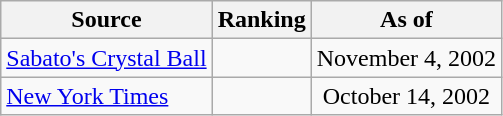<table class="wikitable" style="text-align:center">
<tr>
<th>Source</th>
<th>Ranking</th>
<th>As of</th>
</tr>
<tr>
<td align=left><a href='#'>Sabato's Crystal Ball</a></td>
<td></td>
<td>November 4, 2002</td>
</tr>
<tr>
<td align=left><a href='#'>New York Times</a></td>
<td></td>
<td>October 14, 2002</td>
</tr>
</table>
